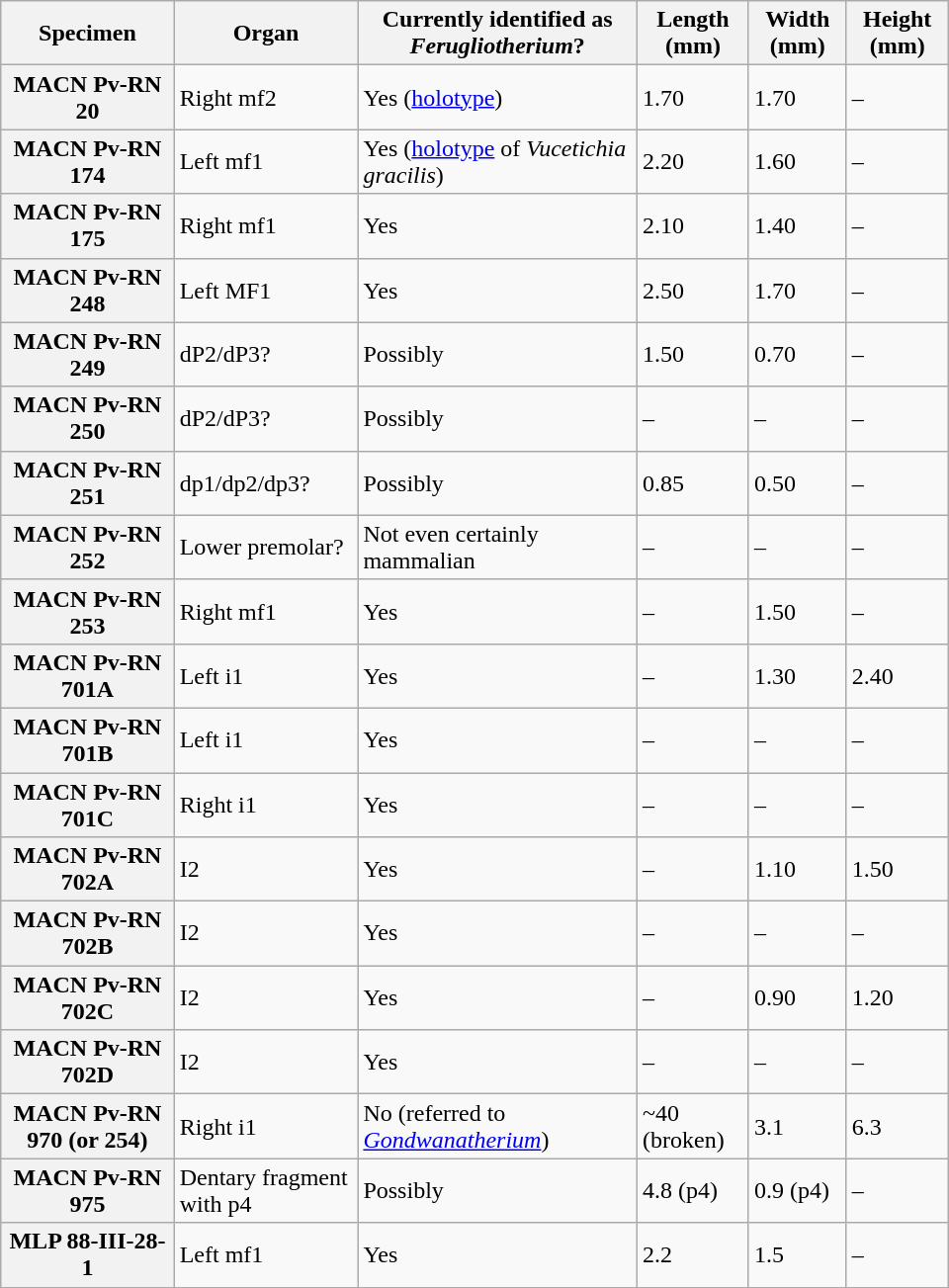<table class="wikitable sortable plainrowheaders" style="float: right; margin-left: 0.5em; margin-top: 0em; width: 40em;">
<tr>
<th scope="col">Specimen</th>
<th scope="col">Organ</th>
<th scope="col">Currently identified as <em>Ferugliotherium</em>?</th>
<th scope="col">Length (mm)</th>
<th scope="col">Width (mm)</th>
<th scope="col">Height (mm)</th>
</tr>
<tr>
<th scope="row">MACN Pv-RN 20</th>
<td>Right mf2</td>
<td>Yes (<a href='#'>holotype</a>)</td>
<td>1.70</td>
<td>1.70</td>
<td>–</td>
</tr>
<tr>
<th scope="row">MACN Pv-RN 174</th>
<td>Left mf1</td>
<td>Yes (<a href='#'>holotype</a> of <em>Vucetichia gracilis</em>)</td>
<td>2.20</td>
<td>1.60</td>
<td>–</td>
</tr>
<tr>
<th scope="row">MACN Pv-RN 175</th>
<td>Right mf1</td>
<td>Yes</td>
<td>2.10</td>
<td>1.40</td>
<td>–</td>
</tr>
<tr>
<th scope="row">MACN Pv-RN 248</th>
<td>Left MF1</td>
<td>Yes</td>
<td>2.50</td>
<td>1.70</td>
<td>–</td>
</tr>
<tr>
<th scope="row">MACN Pv-RN 249</th>
<td>dP2/dP3?</td>
<td>Possibly</td>
<td>1.50</td>
<td>0.70</td>
<td>–</td>
</tr>
<tr>
<th scope="row">MACN Pv-RN 250</th>
<td>dP2/dP3?</td>
<td>Possibly</td>
<td>–</td>
<td>–</td>
<td>–</td>
</tr>
<tr>
<th scope="row">MACN Pv-RN 251</th>
<td>dp1/dp2/dp3?</td>
<td>Possibly</td>
<td>0.85</td>
<td>0.50</td>
<td>–</td>
</tr>
<tr>
<th scope="row">MACN Pv-RN 252</th>
<td>Lower premolar?</td>
<td>Not even certainly mammalian</td>
<td>–</td>
<td>–</td>
<td>–</td>
</tr>
<tr>
<th scope="row">MACN Pv-RN 253</th>
<td>Right mf1</td>
<td>Yes</td>
<td>–</td>
<td>1.50</td>
<td>–</td>
</tr>
<tr>
<th scope="row">MACN Pv-RN 701A</th>
<td>Left i1</td>
<td>Yes</td>
<td>–</td>
<td>1.30</td>
<td>2.40</td>
</tr>
<tr>
<th scope="row">MACN Pv-RN 701B</th>
<td>Left i1</td>
<td>Yes</td>
<td>–</td>
<td>–</td>
<td>–</td>
</tr>
<tr>
<th scope="row">MACN Pv-RN 701C</th>
<td>Right i1</td>
<td>Yes</td>
<td>–</td>
<td>–</td>
<td>–</td>
</tr>
<tr>
<th scope="row">MACN Pv-RN 702A</th>
<td>I2</td>
<td>Yes</td>
<td>–</td>
<td>1.10</td>
<td>1.50</td>
</tr>
<tr>
<th scope="row">MACN Pv-RN 702B</th>
<td>I2</td>
<td>Yes</td>
<td>–</td>
<td>–</td>
<td>–</td>
</tr>
<tr>
<th scope="row">MACN Pv-RN 702C</th>
<td>I2</td>
<td>Yes</td>
<td>–</td>
<td>0.90</td>
<td>1.20</td>
</tr>
<tr>
<th scope="row">MACN Pv-RN 702D</th>
<td>I2</td>
<td>Yes</td>
<td>–</td>
<td>–</td>
<td>–</td>
</tr>
<tr>
<th scope="row">MACN Pv-RN 970 (or 254)</th>
<td>Right i1</td>
<td>No (referred to <em><a href='#'>Gondwanatherium</a></em>)</td>
<td>~40 (broken)</td>
<td>3.1</td>
<td>6.3</td>
</tr>
<tr>
<th scope="row">MACN Pv-RN 975</th>
<td>Dentary fragment with p4</td>
<td>Possibly</td>
<td>4.8 (p4)</td>
<td>0.9 (p4)</td>
<td>–</td>
</tr>
<tr>
<th scope="row">MLP 88-III-28-1</th>
<td>Left mf1</td>
<td>Yes</td>
<td>2.2</td>
<td>1.5</td>
<td>–</td>
</tr>
</table>
